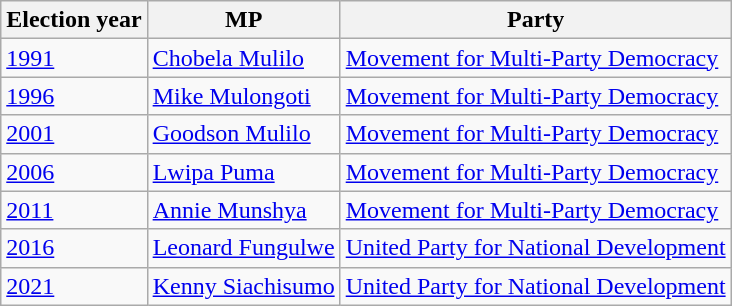<table class=wikitable>
<tr>
<th>Election year</th>
<th>MP</th>
<th>Party</th>
</tr>
<tr>
<td><a href='#'>1991</a></td>
<td><a href='#'>Chobela Mulilo</a></td>
<td><a href='#'>Movement for Multi-Party Democracy</a></td>
</tr>
<tr>
<td><a href='#'>1996</a></td>
<td><a href='#'>Mike Mulongoti</a></td>
<td><a href='#'>Movement for Multi-Party Democracy</a></td>
</tr>
<tr>
<td><a href='#'>2001</a></td>
<td><a href='#'>Goodson Mulilo</a></td>
<td><a href='#'>Movement for Multi-Party Democracy</a></td>
</tr>
<tr>
<td><a href='#'>2006</a></td>
<td><a href='#'>Lwipa Puma</a></td>
<td><a href='#'>Movement for Multi-Party Democracy</a></td>
</tr>
<tr>
<td><a href='#'>2011</a></td>
<td><a href='#'>Annie Munshya</a></td>
<td><a href='#'>Movement for Multi-Party Democracy</a></td>
</tr>
<tr>
<td><a href='#'>2016</a></td>
<td><a href='#'>Leonard Fungulwe</a></td>
<td><a href='#'>United Party for National Development</a></td>
</tr>
<tr>
<td><a href='#'>2021</a></td>
<td><a href='#'>Kenny Siachisumo</a></td>
<td><a href='#'>United Party for National Development</a></td>
</tr>
</table>
